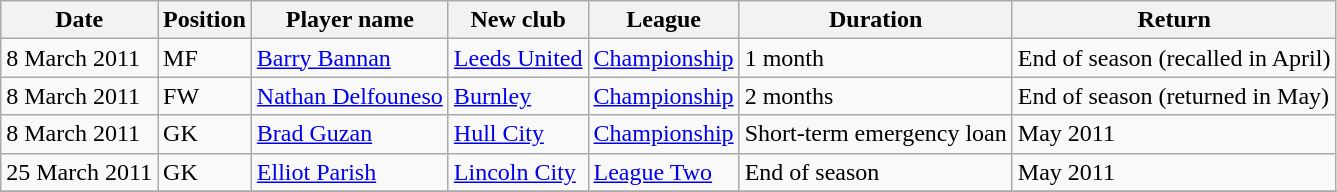<table class="wikitable">
<tr>
<th>Date</th>
<th>Position</th>
<th>Player name</th>
<th>New club</th>
<th>League</th>
<th>Duration</th>
<th>Return</th>
</tr>
<tr>
<td>8 March 2011</td>
<td>MF</td>
<td> <a href='#'>Barry Bannan</a></td>
<td> <a href='#'>Leeds United</a></td>
<td> <a href='#'>Championship</a></td>
<td>1 month</td>
<td>End of season (recalled in April)</td>
</tr>
<tr>
<td>8 March 2011</td>
<td>FW</td>
<td> <a href='#'>Nathan Delfouneso</a></td>
<td> <a href='#'>Burnley</a></td>
<td> <a href='#'>Championship</a></td>
<td>2 months</td>
<td>End of season (returned in May)</td>
</tr>
<tr>
<td>8 March 2011</td>
<td>GK</td>
<td> <a href='#'>Brad Guzan</a></td>
<td> <a href='#'>Hull City</a></td>
<td> <a href='#'>Championship</a></td>
<td>Short-term emergency loan</td>
<td>May 2011</td>
</tr>
<tr>
<td>25 March 2011</td>
<td>GK</td>
<td> <a href='#'>Elliot Parish</a></td>
<td> <a href='#'>Lincoln City</a></td>
<td> <a href='#'>League Two</a></td>
<td>End of season</td>
<td>May 2011</td>
</tr>
<tr>
</tr>
</table>
